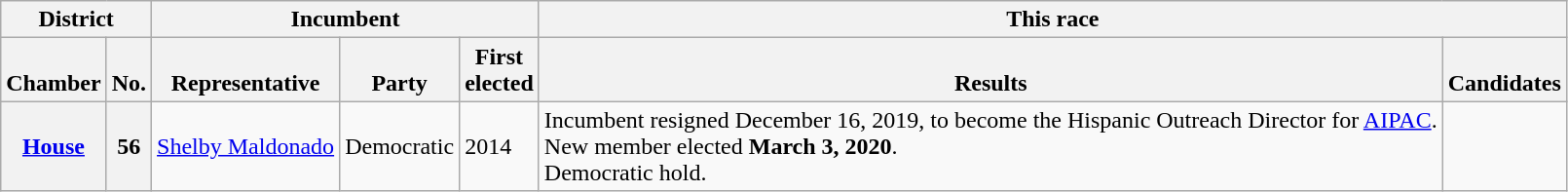<table class="wikitable sortable">
<tr valign=bottom>
<th colspan="2">District</th>
<th colspan="3">Incumbent</th>
<th colspan="2">This race</th>
</tr>
<tr valign=bottom>
<th>Chamber</th>
<th>No.</th>
<th>Representative</th>
<th>Party</th>
<th>First<br>elected</th>
<th>Results</th>
<th>Candidates</th>
</tr>
<tr>
<th><a href='#'>House</a></th>
<th>56</th>
<td><a href='#'>Shelby Maldonado</a></td>
<td>Democratic</td>
<td>2014</td>
<td>Incumbent resigned December 16, 2019, to become the Hispanic Outreach Director for <a href='#'>AIPAC</a>.<br>New member elected <strong>March 3, 2020</strong>.<br>Democratic hold.</td>
<td nowrap></td>
</tr>
</table>
